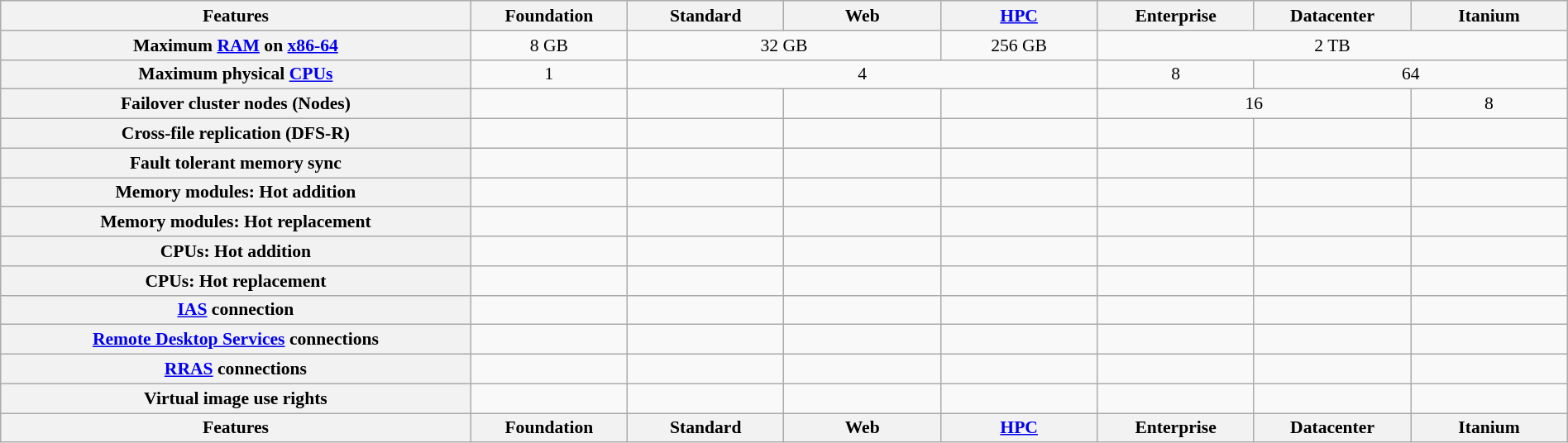<table class="wikitable plainrowheaders" style="font-size: 90%; width:100%; text-align: center">
<tr>
<th scope="col" width=30%>Features</th>
<th scope="col" width=10%>Foundation</th>
<th scope="col" width=10%>Standard</th>
<th scope="col" width=10%>Web</th>
<th scope="col" width=10%><a href='#'>HPC</a></th>
<th scope="col" width=10%>Enterprise</th>
<th scope="col" width=10%>Datacenter</th>
<th scope="col" width=10%>Itanium</th>
</tr>
<tr>
<th scope="row">Maximum <a href='#'>RAM</a> on <a href='#'>x86-64</a></th>
<td>8 GB</td>
<td colspan="2">32 GB</td>
<td>256 GB</td>
<td colspan="3">2 TB</td>
</tr>
<tr>
<th scope="row">Maximum physical <a href='#'>CPUs</a></th>
<td>1</td>
<td colspan="3">4</td>
<td>8</td>
<td colspan="2">64</td>
</tr>
<tr>
<th scope="row">Failover cluster nodes (Nodes)</th>
<td></td>
<td></td>
<td></td>
<td></td>
<td colspan="2">16</td>
<td>8</td>
</tr>
<tr>
<th scope="row">Cross-file replication (DFS-R)</th>
<td></td>
<td></td>
<td></td>
<td></td>
<td></td>
<td></td>
<td></td>
</tr>
<tr>
<th scope="row">Fault tolerant memory sync</th>
<td></td>
<td></td>
<td></td>
<td></td>
<td></td>
<td></td>
<td></td>
</tr>
<tr>
<th scope="row">Memory modules: Hot addition</th>
<td></td>
<td></td>
<td></td>
<td></td>
<td></td>
<td></td>
<td></td>
</tr>
<tr>
<th scope="row">Memory modules: Hot replacement</th>
<td></td>
<td></td>
<td></td>
<td></td>
<td></td>
<td></td>
<td></td>
</tr>
<tr>
<th scope="row">CPUs: Hot addition</th>
<td></td>
<td></td>
<td></td>
<td></td>
<td></td>
<td></td>
<td></td>
</tr>
<tr>
<th scope="row">CPUs: Hot replacement</th>
<td></td>
<td></td>
<td></td>
<td></td>
<td></td>
<td></td>
<td></td>
</tr>
<tr>
<th scope="row"><a href='#'>IAS</a> connection</th>
<td></td>
<td></td>
<td></td>
<td></td>
<td></td>
<td></td>
<td></td>
</tr>
<tr>
<th scope="row"><a href='#'>Remote Desktop Services</a> connections</th>
<td></td>
<td></td>
<td></td>
<td></td>
<td></td>
<td></td>
<td></td>
</tr>
<tr>
<th scope="row"><a href='#'>RRAS</a> connections</th>
<td></td>
<td></td>
<td></td>
<td></td>
<td></td>
<td></td>
<td></td>
</tr>
<tr>
<th scope="row">Virtual image use rights</th>
<td></td>
<td></td>
<td></td>
<td></td>
<td></td>
<td></td>
<td></td>
</tr>
<tr>
<th width=30%>Features</th>
<th width=10%>Foundation</th>
<th width=10%>Standard</th>
<th width=10%>Web</th>
<th width=10%><a href='#'>HPC</a></th>
<th width=10%>Enterprise</th>
<th width=10%>Datacenter</th>
<th width=10%>Itanium</th>
</tr>
</table>
